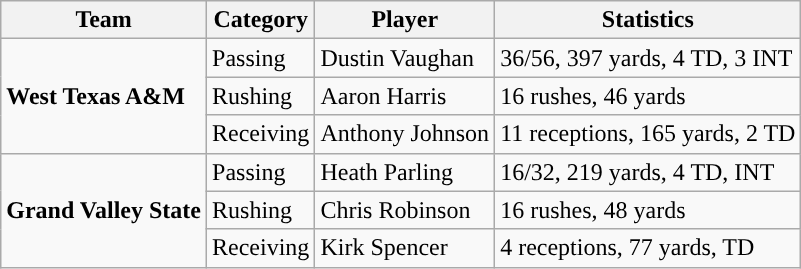<table class="wikitable" style="float: left;">
<tr>
<th>Team</th>
<th>Category</th>
<th>Player</th>
<th>Statistics</th>
</tr>
<tr>
<td rowspan=3><strong>West Texas A&M</strong></td>
<td>Passing</td>
<td>Dustin Vaughan</td>
<td>36/56, 397 yards, 4 TD, 3 INT</td>
</tr>
<tr>
<td>Rushing</td>
<td>Aaron Harris</td>
<td>16 rushes, 46 yards</td>
</tr>
<tr>
<td>Receiving</td>
<td>Anthony Johnson</td>
<td>11 receptions, 165 yards, 2 TD</td>
</tr>
<tr>
<td rowspan=3><strong>Grand Valley State</strong></td>
<td>Passing</td>
<td>Heath Parling</td>
<td>16/32, 219 yards, 4 TD, INT</td>
</tr>
<tr>
<td>Rushing</td>
<td>Chris Robinson</td>
<td>16 rushes, 48 yards</td>
</tr>
<tr>
<td>Receiving</td>
<td>Kirk Spencer</td>
<td>4 receptions, 77 yards, TD</td>
</tr>
</table>
